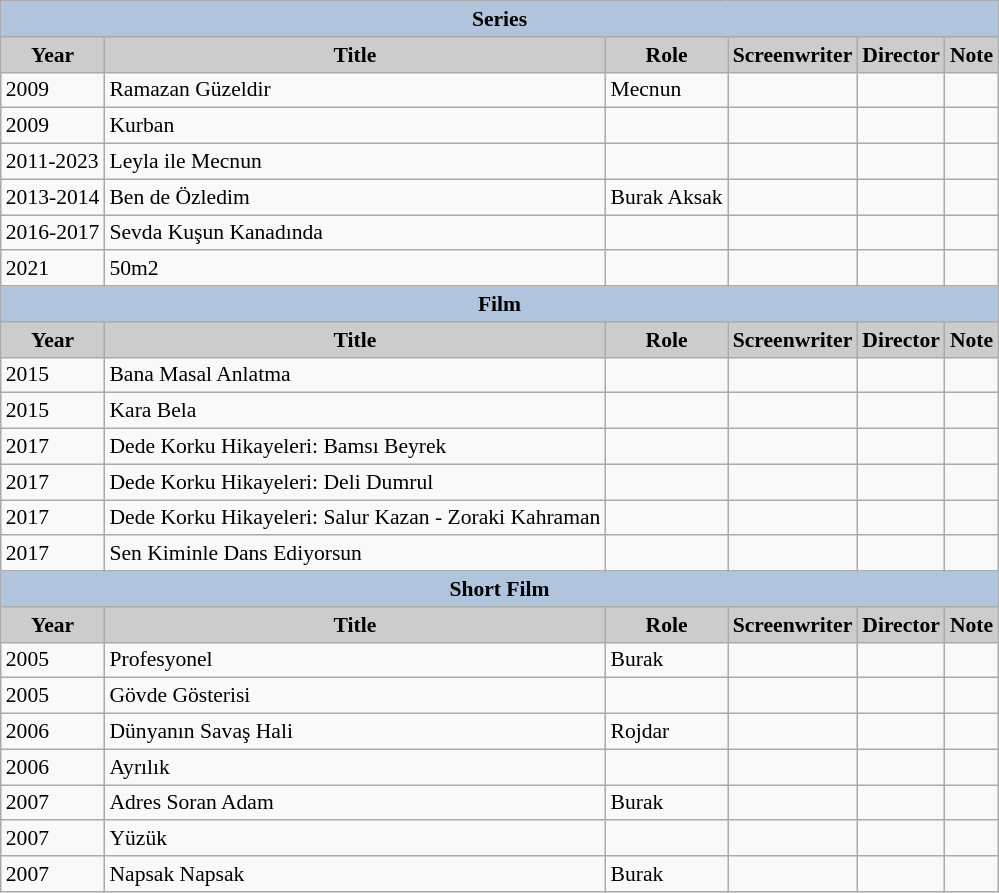<table class="wikitable" style="font-size:90%">
<tr>
<th colspan="6" style="background:LightSteelBlue">Series</th>
</tr>
<tr>
<th style="background:#CCCCCC">Year</th>
<th style="background:#CCCCCC">Title</th>
<th style="background:#CCCCCC">Role</th>
<th style="background:#CCCCCC">Screenwriter</th>
<th style="background:#CCCCCC">Director</th>
<th style="background:#CCCCCC">Note</th>
</tr>
<tr>
<td>2009</td>
<td>Ramazan Güzeldir</td>
<td>Mecnun</td>
<td></td>
<td></td>
<td></td>
</tr>
<tr>
<td>2009</td>
<td>Kurban</td>
<td></td>
<td></td>
<td></td>
<td></td>
</tr>
<tr>
<td>2011-2023</td>
<td>Leyla ile Mecnun</td>
<td></td>
<td></td>
<td></td>
<td></td>
</tr>
<tr>
<td>2013-2014</td>
<td>Ben de Özledim</td>
<td>Burak Aksak</td>
<td></td>
<td></td>
<td></td>
</tr>
<tr>
<td>2016-2017</td>
<td>Sevda Kuşun Kanadında</td>
<td></td>
<td></td>
<td></td>
<td></td>
</tr>
<tr>
<td>2021</td>
<td>50m2</td>
<td></td>
<td></td>
<td></td>
<td></td>
</tr>
<tr>
<th colspan="6" style="background:LightSteelBlue">Film</th>
</tr>
<tr>
<th style="background:#CCCCCC">Year</th>
<th style="background:#CCCCCC">Title</th>
<th style="background:#CCCCCC">Role</th>
<th style="background:#CCCCCC">Screenwriter</th>
<th style="background:#CCCCCC">Director</th>
<th style="background:#CCCCCC">Note</th>
</tr>
<tr>
<td>2015</td>
<td>Bana Masal Anlatma</td>
<td></td>
<td></td>
<td></td>
<td></td>
</tr>
<tr>
<td>2015</td>
<td>Kara Bela</td>
<td></td>
<td></td>
<td></td>
<td></td>
</tr>
<tr>
<td>2017</td>
<td>Dede Korku Hikayeleri: Bamsı Beyrek</td>
<td></td>
<td></td>
<td></td>
<td></td>
</tr>
<tr>
<td>2017</td>
<td>Dede Korku Hikayeleri: Deli Dumrul</td>
<td></td>
<td></td>
<td></td>
<td></td>
</tr>
<tr>
<td>2017</td>
<td>Dede Korku Hikayeleri: Salur Kazan - Zoraki Kahraman</td>
<td></td>
<td></td>
<td></td>
<td></td>
</tr>
<tr>
<td>2017</td>
<td>Sen Kiminle Dans Ediyorsun</td>
<td></td>
<td></td>
<td></td>
<td></td>
</tr>
<tr>
<th colspan="6" style="background:LightSteelBlue">Short Film</th>
</tr>
<tr>
<th style="background:#CCCCCC">Year</th>
<th style="background:#CCCCCC">Title</th>
<th style="background:#CCCCCC">Role</th>
<th style="background:#CCCCCC">Screenwriter</th>
<th style="background:#CCCCCC">Director</th>
<th style="background:#CCCCCC">Note</th>
</tr>
<tr>
<td>2005</td>
<td>Profesyonel</td>
<td>Burak</td>
<td></td>
<td></td>
<td></td>
</tr>
<tr>
<td>2005</td>
<td>Gövde Gösterisi</td>
<td></td>
<td></td>
<td></td>
<td></td>
</tr>
<tr>
<td>2006</td>
<td>Dünyanın Savaş Hali</td>
<td>Rojdar</td>
<td></td>
<td></td>
<td></td>
</tr>
<tr>
<td>2006</td>
<td>Ayrılık</td>
<td></td>
<td></td>
<td></td>
<td></td>
</tr>
<tr>
<td>2007</td>
<td>Adres Soran Adam</td>
<td>Burak</td>
<td></td>
<td></td>
<td></td>
</tr>
<tr>
<td>2007</td>
<td>Yüzük</td>
<td></td>
<td></td>
<td></td>
<td></td>
</tr>
<tr>
<td>2007</td>
<td>Napsak Napsak</td>
<td>Burak</td>
<td></td>
<td></td>
<td></td>
</tr>
</table>
